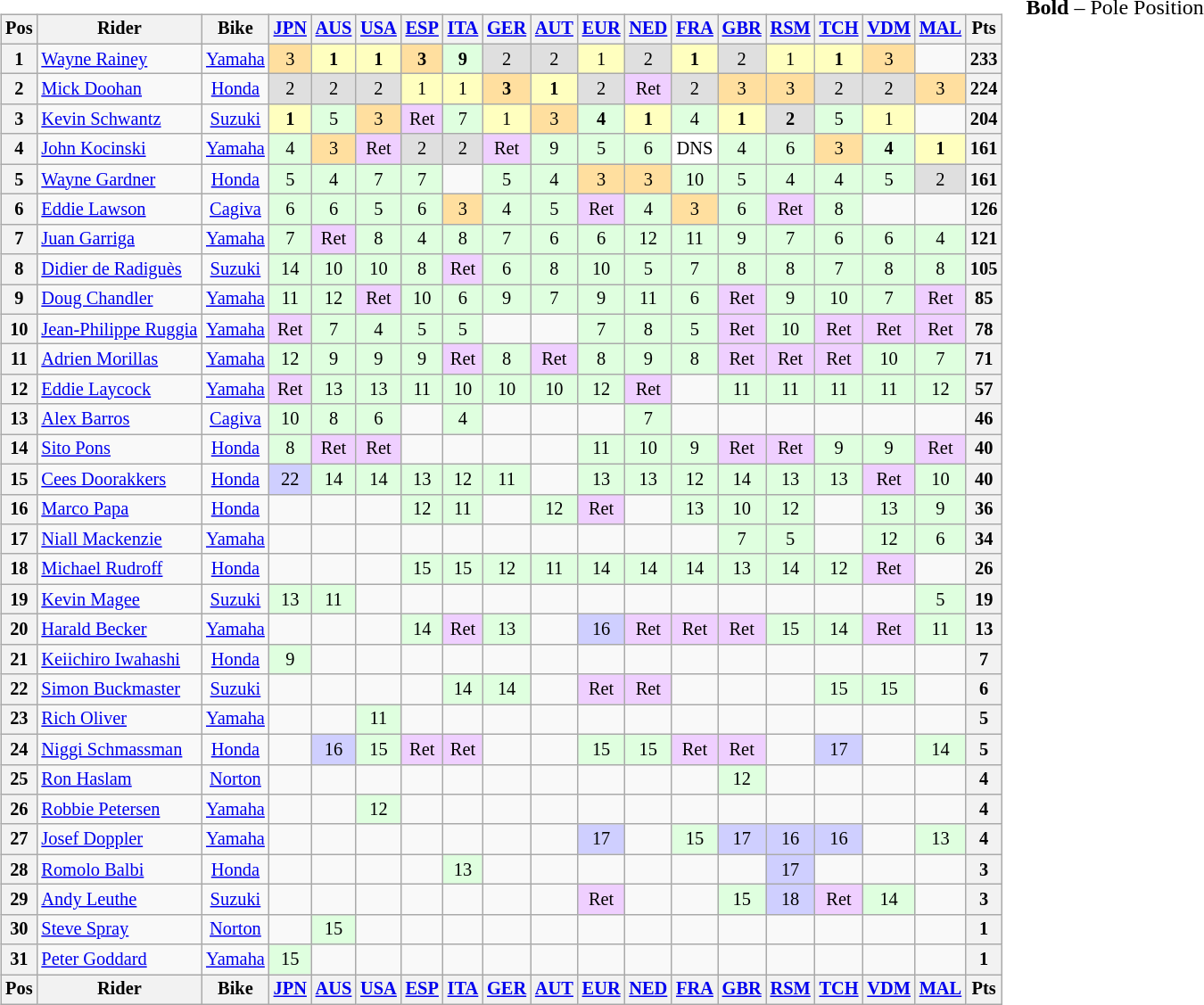<table>
<tr>
<td><br><table class="wikitable" style="font-size: 85%; text-align:center">
<tr valign="top">
<th valign="middle">Pos</th>
<th valign="middle">Rider</th>
<th valign="middle">Bike</th>
<th><a href='#'>JPN</a><br></th>
<th><a href='#'>AUS</a><br></th>
<th><a href='#'>USA</a><br></th>
<th><a href='#'>ESP</a><br></th>
<th><a href='#'>ITA</a><br></th>
<th><a href='#'>GER</a><br></th>
<th><a href='#'>AUT</a><br></th>
<th><a href='#'>EUR</a><br></th>
<th><a href='#'>NED</a><br></th>
<th><a href='#'>FRA</a><br></th>
<th><a href='#'>GBR</a><br></th>
<th><a href='#'>RSM</a><br></th>
<th><a href='#'>TCH</a><br></th>
<th><a href='#'>VDM</a><br></th>
<th><a href='#'>MAL</a><br></th>
<th valign="middle">Pts</th>
</tr>
<tr>
<th>1</th>
<td align="left"> <a href='#'>Wayne Rainey</a></td>
<td><a href='#'>Yamaha</a></td>
<td style="background:#ffdf9f;">3</td>
<td style="background:#ffffbf;"><strong>1</strong></td>
<td style="background:#ffffbf;"><strong>1</strong></td>
<td style="background:#ffdf9f;"><strong>3</strong></td>
<td style="background:#dfffdf;"><strong>9</strong></td>
<td style="background:#dfdfdf;">2</td>
<td style="background:#dfdfdf;">2</td>
<td style="background:#ffffbf;">1</td>
<td style="background:#dfdfdf;">2</td>
<td style="background:#ffffbf;"><strong>1</strong></td>
<td style="background:#dfdfdf;">2</td>
<td style="background:#ffffbf;">1</td>
<td style="background:#ffffbf;"><strong>1</strong></td>
<td style="background:#ffdf9f;">3</td>
<td></td>
<th>233</th>
</tr>
<tr>
<th>2</th>
<td align="left"> <a href='#'>Mick Doohan</a></td>
<td><a href='#'>Honda</a></td>
<td style="background:#dfdfdf;">2</td>
<td style="background:#dfdfdf;">2</td>
<td style="background:#dfdfdf;">2</td>
<td style="background:#ffffbf;">1</td>
<td style="background:#ffffbf;">1</td>
<td style="background:#ffdf9f;"><strong>3</strong></td>
<td style="background:#ffffbf;"><strong>1</strong></td>
<td style="background:#dfdfdf;">2</td>
<td style="background:#efcfff;">Ret</td>
<td style="background:#dfdfdf;">2</td>
<td style="background:#ffdf9f;">3</td>
<td style="background:#ffdf9f;">3</td>
<td style="background:#dfdfdf;">2</td>
<td style="background:#dfdfdf;">2</td>
<td style="background:#ffdf9f;">3</td>
<th>224</th>
</tr>
<tr>
<th>3</th>
<td align="left"> <a href='#'>Kevin Schwantz</a></td>
<td><a href='#'>Suzuki</a></td>
<td style="background:#ffffbf;"><strong>1</strong></td>
<td style="background:#dfffdf;">5</td>
<td style="background:#ffdf9f;">3</td>
<td style="background:#efcfff;">Ret</td>
<td style="background:#dfffdf;">7</td>
<td style="background:#ffffbf;">1</td>
<td style="background:#ffdf9f;">3</td>
<td style="background:#dfffdf;"><strong>4</strong></td>
<td style="background:#ffffbf;"><strong>1</strong></td>
<td style="background:#dfffdf;">4</td>
<td style="background:#ffffbf;"><strong>1</strong></td>
<td style="background:#dfdfdf;"><strong>2</strong></td>
<td style="background:#dfffdf;">5</td>
<td style="background:#ffffbf;">1</td>
<td></td>
<th>204</th>
</tr>
<tr>
<th>4</th>
<td align="left"> <a href='#'>John Kocinski</a></td>
<td><a href='#'>Yamaha</a></td>
<td style="background:#dfffdf;">4</td>
<td style="background:#ffdf9f;">3</td>
<td style="background:#efcfff;">Ret</td>
<td style="background:#dfdfdf;">2</td>
<td style="background:#dfdfdf;">2</td>
<td style="background:#efcfff;">Ret</td>
<td style="background:#dfffdf;">9</td>
<td style="background:#dfffdf;">5</td>
<td style="background:#dfffdf;">6</td>
<td style="background:#ffffff;">DNS</td>
<td style="background:#dfffdf;">4</td>
<td style="background:#dfffdf;">6</td>
<td style="background:#ffdf9f;">3</td>
<td style="background:#dfffdf;"><strong>4</strong></td>
<td style="background:#ffffbf;"><strong>1</strong></td>
<th>161</th>
</tr>
<tr>
<th>5</th>
<td align="left"> <a href='#'>Wayne Gardner</a></td>
<td><a href='#'>Honda</a></td>
<td style="background:#dfffdf;">5</td>
<td style="background:#dfffdf;">4</td>
<td style="background:#dfffdf;">7</td>
<td style="background:#dfffdf;">7</td>
<td></td>
<td style="background:#dfffdf;">5</td>
<td style="background:#dfffdf;">4</td>
<td style="background:#ffdf9f;">3</td>
<td style="background:#ffdf9f;">3</td>
<td style="background:#dfffdf;">10</td>
<td style="background:#dfffdf;">5</td>
<td style="background:#dfffdf;">4</td>
<td style="background:#dfffdf;">4</td>
<td style="background:#dfffdf;">5</td>
<td style="background:#dfdfdf;">2</td>
<th>161</th>
</tr>
<tr>
<th>6</th>
<td align="left"> <a href='#'>Eddie Lawson</a></td>
<td><a href='#'>Cagiva</a></td>
<td style="background:#dfffdf;">6</td>
<td style="background:#dfffdf;">6</td>
<td style="background:#dfffdf;">5</td>
<td style="background:#dfffdf;">6</td>
<td style="background:#ffdf9f;">3</td>
<td style="background:#dfffdf;">4</td>
<td style="background:#dfffdf;">5</td>
<td style="background:#efcfff;">Ret</td>
<td style="background:#dfffdf;">4</td>
<td style="background:#ffdf9f;">3</td>
<td style="background:#dfffdf;">6</td>
<td style="background:#efcfff;">Ret</td>
<td style="background:#dfffdf;">8</td>
<td></td>
<td></td>
<th>126</th>
</tr>
<tr>
<th>7</th>
<td align="left"> <a href='#'>Juan Garriga</a></td>
<td><a href='#'>Yamaha</a></td>
<td style="background:#dfffdf;">7</td>
<td style="background:#efcfff;">Ret</td>
<td style="background:#dfffdf;">8</td>
<td style="background:#dfffdf;">4</td>
<td style="background:#dfffdf;">8</td>
<td style="background:#dfffdf;">7</td>
<td style="background:#dfffdf;">6</td>
<td style="background:#dfffdf;">6</td>
<td style="background:#dfffdf;">12</td>
<td style="background:#dfffdf;">11</td>
<td style="background:#dfffdf;">9</td>
<td style="background:#dfffdf;">7</td>
<td style="background:#dfffdf;">6</td>
<td style="background:#dfffdf;">6</td>
<td style="background:#dfffdf;">4</td>
<th>121</th>
</tr>
<tr>
<th>8</th>
<td align="left"> <a href='#'>Didier de Radiguès</a></td>
<td><a href='#'>Suzuki</a></td>
<td style="background:#dfffdf;">14</td>
<td style="background:#dfffdf;">10</td>
<td style="background:#dfffdf;">10</td>
<td style="background:#dfffdf;">8</td>
<td style="background:#efcfff;">Ret</td>
<td style="background:#dfffdf;">6</td>
<td style="background:#dfffdf;">8</td>
<td style="background:#dfffdf;">10</td>
<td style="background:#dfffdf;">5</td>
<td style="background:#dfffdf;">7</td>
<td style="background:#dfffdf;">8</td>
<td style="background:#dfffdf;">8</td>
<td style="background:#dfffdf;">7</td>
<td style="background:#dfffdf;">8</td>
<td style="background:#dfffdf;">8</td>
<th>105</th>
</tr>
<tr>
<th>9</th>
<td align="left"> <a href='#'>Doug Chandler</a></td>
<td><a href='#'>Yamaha</a></td>
<td style="background:#dfffdf;">11</td>
<td style="background:#dfffdf;">12</td>
<td style="background:#efcfff;">Ret</td>
<td style="background:#dfffdf;">10</td>
<td style="background:#dfffdf;">6</td>
<td style="background:#dfffdf;">9</td>
<td style="background:#dfffdf;">7</td>
<td style="background:#dfffdf;">9</td>
<td style="background:#dfffdf;">11</td>
<td style="background:#dfffdf;">6</td>
<td style="background:#efcfff;">Ret</td>
<td style="background:#dfffdf;">9</td>
<td style="background:#dfffdf;">10</td>
<td style="background:#dfffdf;">7</td>
<td style="background:#efcfff;">Ret</td>
<th>85</th>
</tr>
<tr>
<th>10</th>
<td align="left"> <a href='#'>Jean-Philippe Ruggia</a></td>
<td><a href='#'>Yamaha</a></td>
<td style="background:#efcfff;">Ret</td>
<td style="background:#dfffdf;">7</td>
<td style="background:#dfffdf;">4</td>
<td style="background:#dfffdf;">5</td>
<td style="background:#dfffdf;">5</td>
<td></td>
<td></td>
<td style="background:#dfffdf;">7</td>
<td style="background:#dfffdf;">8</td>
<td style="background:#dfffdf;">5</td>
<td style="background:#efcfff;">Ret</td>
<td style="background:#dfffdf;">10</td>
<td style="background:#efcfff;">Ret</td>
<td style="background:#efcfff;">Ret</td>
<td style="background:#efcfff;">Ret</td>
<th>78</th>
</tr>
<tr>
<th>11</th>
<td align="left"> <a href='#'>Adrien Morillas</a></td>
<td><a href='#'>Yamaha</a></td>
<td style="background:#dfffdf;">12</td>
<td style="background:#dfffdf;">9</td>
<td style="background:#dfffdf;">9</td>
<td style="background:#dfffdf;">9</td>
<td style="background:#efcfff;">Ret</td>
<td style="background:#dfffdf;">8</td>
<td style="background:#efcfff;">Ret</td>
<td style="background:#dfffdf;">8</td>
<td style="background:#dfffdf;">9</td>
<td style="background:#dfffdf;">8</td>
<td style="background:#efcfff;">Ret</td>
<td style="background:#efcfff;">Ret</td>
<td style="background:#efcfff;">Ret</td>
<td style="background:#dfffdf;">10</td>
<td style="background:#dfffdf;">7</td>
<th>71</th>
</tr>
<tr>
<th>12</th>
<td align="left"> <a href='#'>Eddie Laycock</a></td>
<td><a href='#'>Yamaha</a></td>
<td style="background:#efcfff;">Ret</td>
<td style="background:#dfffdf;">13</td>
<td style="background:#dfffdf;">13</td>
<td style="background:#dfffdf;">11</td>
<td style="background:#dfffdf;">10</td>
<td style="background:#dfffdf;">10</td>
<td style="background:#dfffdf;">10</td>
<td style="background:#dfffdf;">12</td>
<td style="background:#efcfff;">Ret</td>
<td></td>
<td style="background:#dfffdf;">11</td>
<td style="background:#dfffdf;">11</td>
<td style="background:#dfffdf;">11</td>
<td style="background:#dfffdf;">11</td>
<td style="background:#dfffdf;">12</td>
<th>57</th>
</tr>
<tr>
<th>13</th>
<td align="left"> <a href='#'>Alex Barros</a></td>
<td><a href='#'>Cagiva</a></td>
<td style="background:#dfffdf;">10</td>
<td style="background:#dfffdf;">8</td>
<td style="background:#dfffdf;">6</td>
<td></td>
<td style="background:#dfffdf;">4</td>
<td></td>
<td></td>
<td></td>
<td style="background:#dfffdf;">7</td>
<td></td>
<td></td>
<td></td>
<td></td>
<td></td>
<td></td>
<th>46</th>
</tr>
<tr>
<th>14</th>
<td align="left"> <a href='#'>Sito Pons</a></td>
<td><a href='#'>Honda</a></td>
<td style="background:#dfffdf;">8</td>
<td style="background:#efcfff;">Ret</td>
<td style="background:#efcfff;">Ret</td>
<td></td>
<td></td>
<td></td>
<td></td>
<td style="background:#dfffdf;">11</td>
<td style="background:#dfffdf;">10</td>
<td style="background:#dfffdf;">9</td>
<td style="background:#efcfff;">Ret</td>
<td style="background:#efcfff;">Ret</td>
<td style="background:#dfffdf;">9</td>
<td style="background:#dfffdf;">9</td>
<td style="background:#efcfff;">Ret</td>
<th>40</th>
</tr>
<tr>
<th>15</th>
<td align="left"> <a href='#'>Cees Doorakkers</a></td>
<td><a href='#'>Honda</a></td>
<td style="background:#cfcfff;">22</td>
<td style="background:#dfffdf;">14</td>
<td style="background:#dfffdf;">14</td>
<td style="background:#dfffdf;">13</td>
<td style="background:#dfffdf;">12</td>
<td style="background:#dfffdf;">11</td>
<td></td>
<td style="background:#dfffdf;">13</td>
<td style="background:#dfffdf;">13</td>
<td style="background:#dfffdf;">12</td>
<td style="background:#dfffdf;">14</td>
<td style="background:#dfffdf;">13</td>
<td style="background:#dfffdf;">13</td>
<td style="background:#efcfff;">Ret</td>
<td style="background:#dfffdf;">10</td>
<th>40</th>
</tr>
<tr>
<th>16</th>
<td align="left"> <a href='#'>Marco Papa</a></td>
<td><a href='#'>Honda</a></td>
<td></td>
<td></td>
<td></td>
<td style="background:#dfffdf;">12</td>
<td style="background:#dfffdf;">11</td>
<td></td>
<td style="background:#dfffdf;">12</td>
<td style="background:#efcfff;">Ret</td>
<td></td>
<td style="background:#dfffdf;">13</td>
<td style="background:#dfffdf;">10</td>
<td style="background:#dfffdf;">12</td>
<td></td>
<td style="background:#dfffdf;">13</td>
<td style="background:#dfffdf;">9</td>
<th>36</th>
</tr>
<tr>
<th>17</th>
<td align="left"> <a href='#'>Niall Mackenzie</a></td>
<td><a href='#'>Yamaha</a></td>
<td></td>
<td></td>
<td></td>
<td></td>
<td></td>
<td></td>
<td></td>
<td></td>
<td></td>
<td></td>
<td style="background:#dfffdf;">7</td>
<td style="background:#dfffdf;">5</td>
<td></td>
<td style="background:#dfffdf;">12</td>
<td style="background:#dfffdf;">6</td>
<th>34</th>
</tr>
<tr>
<th>18</th>
<td align="left"> <a href='#'>Michael Rudroff</a></td>
<td><a href='#'>Honda</a></td>
<td></td>
<td></td>
<td></td>
<td style="background:#dfffdf;">15</td>
<td style="background:#dfffdf;">15</td>
<td style="background:#dfffdf;">12</td>
<td style="background:#dfffdf;">11</td>
<td style="background:#dfffdf;">14</td>
<td style="background:#dfffdf;">14</td>
<td style="background:#dfffdf;">14</td>
<td style="background:#dfffdf;">13</td>
<td style="background:#dfffdf;">14</td>
<td style="background:#dfffdf;">12</td>
<td style="background:#efcfff;">Ret</td>
<td></td>
<th>26</th>
</tr>
<tr>
<th>19</th>
<td align="left"> <a href='#'>Kevin Magee</a></td>
<td><a href='#'>Suzuki</a></td>
<td style="background:#dfffdf;">13</td>
<td style="background:#dfffdf;">11</td>
<td></td>
<td></td>
<td></td>
<td></td>
<td></td>
<td></td>
<td></td>
<td></td>
<td></td>
<td></td>
<td></td>
<td></td>
<td style="background:#dfffdf;">5</td>
<th>19</th>
</tr>
<tr>
<th>20</th>
<td align="left"> <a href='#'>Harald Becker</a></td>
<td><a href='#'>Yamaha</a></td>
<td></td>
<td></td>
<td></td>
<td style="background:#dfffdf;">14</td>
<td style="background:#efcfff;">Ret</td>
<td style="background:#dfffdf;">13</td>
<td></td>
<td style="background:#cfcfff;">16</td>
<td style="background:#efcfff;">Ret</td>
<td style="background:#efcfff;">Ret</td>
<td style="background:#efcfff;">Ret</td>
<td style="background:#dfffdf;">15</td>
<td style="background:#dfffdf;">14</td>
<td style="background:#efcfff;">Ret</td>
<td style="background:#dfffdf;">11</td>
<th>13</th>
</tr>
<tr>
<th>21</th>
<td align="left"> <a href='#'>Keiichiro Iwahashi</a></td>
<td><a href='#'>Honda</a></td>
<td style="background:#dfffdf;">9</td>
<td></td>
<td></td>
<td></td>
<td></td>
<td></td>
<td></td>
<td></td>
<td></td>
<td></td>
<td></td>
<td></td>
<td></td>
<td></td>
<td></td>
<th>7</th>
</tr>
<tr>
<th>22</th>
<td align="left"> <a href='#'>Simon Buckmaster</a></td>
<td><a href='#'>Suzuki</a></td>
<td></td>
<td></td>
<td></td>
<td></td>
<td style="background:#dfffdf;">14</td>
<td style="background:#dfffdf;">14</td>
<td></td>
<td style="background:#efcfff;">Ret</td>
<td style="background:#efcfff;">Ret</td>
<td></td>
<td></td>
<td></td>
<td style="background:#dfffdf;">15</td>
<td style="background:#dfffdf;">15</td>
<td></td>
<th>6</th>
</tr>
<tr>
<th>23</th>
<td align="left"> <a href='#'>Rich Oliver</a></td>
<td><a href='#'>Yamaha</a></td>
<td></td>
<td></td>
<td style="background:#dfffdf;">11</td>
<td></td>
<td></td>
<td></td>
<td></td>
<td></td>
<td></td>
<td></td>
<td></td>
<td></td>
<td></td>
<td></td>
<td></td>
<th>5</th>
</tr>
<tr>
<th>24</th>
<td align="left"> <a href='#'>Niggi Schmassman</a></td>
<td><a href='#'>Honda</a></td>
<td></td>
<td style="background:#cfcfff;">16</td>
<td style="background:#dfffdf;">15</td>
<td style="background:#efcfff;">Ret</td>
<td style="background:#efcfff;">Ret</td>
<td></td>
<td></td>
<td style="background:#dfffdf;">15</td>
<td style="background:#dfffdf;">15</td>
<td style="background:#efcfff;">Ret</td>
<td style="background:#efcfff;">Ret</td>
<td></td>
<td style="background:#cfcfff;">17</td>
<td></td>
<td style="background:#dfffdf;">14</td>
<th>5</th>
</tr>
<tr>
<th>25</th>
<td align="left"> <a href='#'>Ron Haslam</a></td>
<td><a href='#'>Norton</a></td>
<td></td>
<td></td>
<td></td>
<td></td>
<td></td>
<td></td>
<td></td>
<td></td>
<td></td>
<td></td>
<td style="background:#dfffdf;">12</td>
<td></td>
<td></td>
<td></td>
<td></td>
<th>4</th>
</tr>
<tr>
<th>26</th>
<td align="left"> <a href='#'>Robbie Petersen</a></td>
<td><a href='#'>Yamaha</a></td>
<td></td>
<td></td>
<td style="background:#dfffdf;">12</td>
<td></td>
<td></td>
<td></td>
<td></td>
<td></td>
<td></td>
<td></td>
<td></td>
<td></td>
<td></td>
<td></td>
<td></td>
<th>4</th>
</tr>
<tr>
<th>27</th>
<td align="left"> <a href='#'>Josef Doppler</a></td>
<td><a href='#'>Yamaha</a></td>
<td></td>
<td></td>
<td></td>
<td></td>
<td></td>
<td></td>
<td></td>
<td style="background:#cfcfff;">17</td>
<td></td>
<td style="background:#dfffdf;">15</td>
<td style="background:#cfcfff;">17</td>
<td style="background:#cfcfff;">16</td>
<td style="background:#cfcfff;">16</td>
<td></td>
<td style="background:#dfffdf;">13</td>
<th>4</th>
</tr>
<tr>
<th>28</th>
<td align="left"> <a href='#'>Romolo Balbi</a></td>
<td><a href='#'>Honda</a></td>
<td></td>
<td></td>
<td></td>
<td></td>
<td style="background:#dfffdf;">13</td>
<td></td>
<td></td>
<td></td>
<td></td>
<td></td>
<td></td>
<td style="background:#cfcfff;">17</td>
<td></td>
<td></td>
<td></td>
<th>3</th>
</tr>
<tr>
<th>29</th>
<td align="left"> <a href='#'>Andy Leuthe</a></td>
<td><a href='#'>Suzuki</a></td>
<td></td>
<td></td>
<td></td>
<td></td>
<td></td>
<td></td>
<td></td>
<td style="background:#efcfff;">Ret</td>
<td></td>
<td></td>
<td style="background:#dfffdf;">15</td>
<td style="background:#cfcfff;">18</td>
<td style="background:#efcfff;">Ret</td>
<td style="background:#dfffdf;">14</td>
<td></td>
<th>3</th>
</tr>
<tr>
<th>30</th>
<td align="left"> <a href='#'>Steve Spray</a></td>
<td><a href='#'>Norton</a></td>
<td></td>
<td style="background:#dfffdf;">15</td>
<td></td>
<td></td>
<td></td>
<td></td>
<td></td>
<td></td>
<td></td>
<td></td>
<td></td>
<td></td>
<td></td>
<td></td>
<td></td>
<th>1</th>
</tr>
<tr>
<th>31</th>
<td align="left"> <a href='#'>Peter Goddard</a></td>
<td><a href='#'>Yamaha</a></td>
<td style="background:#dfffdf;">15</td>
<td></td>
<td></td>
<td></td>
<td></td>
<td></td>
<td></td>
<td></td>
<td></td>
<td></td>
<td></td>
<td></td>
<td></td>
<td></td>
<td></td>
<th>1</th>
</tr>
<tr valign="top">
<th valign="middle">Pos</th>
<th valign="middle">Rider</th>
<th valign="middle">Bike</th>
<th><a href='#'>JPN</a><br></th>
<th><a href='#'>AUS</a><br></th>
<th><a href='#'>USA</a><br></th>
<th><a href='#'>ESP</a><br></th>
<th><a href='#'>ITA</a><br></th>
<th><a href='#'>GER</a><br></th>
<th><a href='#'>AUT</a><br></th>
<th><a href='#'>EUR</a><br></th>
<th><a href='#'>NED</a><br></th>
<th><a href='#'>FRA</a><br></th>
<th><a href='#'>GBR</a><br></th>
<th><a href='#'>RSM</a><br></th>
<th><a href='#'>TCH</a><br></th>
<th><a href='#'>VDM</a><br></th>
<th><a href='#'>MAL</a><br></th>
<th valign="middle">Pts</th>
</tr>
</table>
</td>
<td valign="top"><br>
<strong>Bold</strong> – Pole Position</td>
</tr>
</table>
